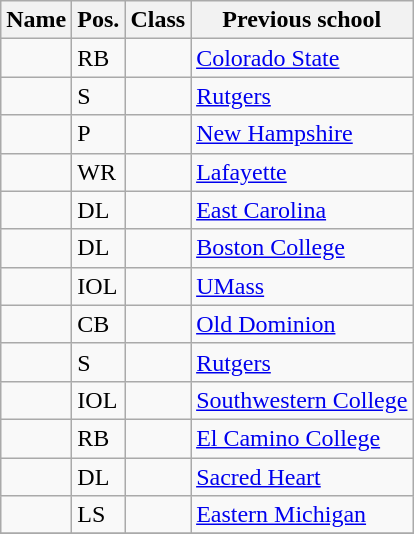<table class="wikitable sortable">
<tr>
<th>Name</th>
<th>Pos.</th>
<th>Class</th>
<th>Previous school</th>
</tr>
<tr>
<td></td>
<td>RB</td>
<td></td>
<td><a href='#'>Colorado State</a></td>
</tr>
<tr>
<td></td>
<td>S</td>
<td></td>
<td><a href='#'>Rutgers</a></td>
</tr>
<tr>
<td></td>
<td>P</td>
<td></td>
<td><a href='#'>New Hampshire</a></td>
</tr>
<tr>
<td></td>
<td>WR</td>
<td></td>
<td><a href='#'>Lafayette</a></td>
</tr>
<tr>
<td></td>
<td>DL</td>
<td></td>
<td><a href='#'>East Carolina</a></td>
</tr>
<tr>
<td></td>
<td>DL</td>
<td></td>
<td><a href='#'>Boston College</a></td>
</tr>
<tr>
<td></td>
<td>IOL</td>
<td></td>
<td><a href='#'>UMass</a></td>
</tr>
<tr>
<td></td>
<td>CB</td>
<td></td>
<td><a href='#'>Old Dominion</a></td>
</tr>
<tr>
<td></td>
<td>S</td>
<td></td>
<td><a href='#'>Rutgers</a></td>
</tr>
<tr>
<td></td>
<td>IOL</td>
<td></td>
<td><a href='#'>Southwestern College</a></td>
</tr>
<tr>
<td></td>
<td>RB</td>
<td></td>
<td><a href='#'>El Camino College</a></td>
</tr>
<tr>
<td></td>
<td>DL</td>
<td></td>
<td><a href='#'>Sacred Heart</a></td>
</tr>
<tr>
<td></td>
<td>LS</td>
<td></td>
<td><a href='#'>Eastern Michigan</a></td>
</tr>
<tr>
</tr>
</table>
